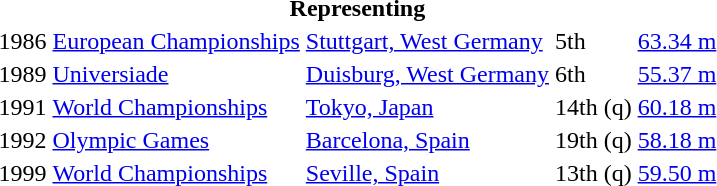<table>
<tr>
<th colspan="5">Representing </th>
</tr>
<tr>
<td>1986</td>
<td><a href='#'>European Championships</a></td>
<td><a href='#'>Stuttgart, West Germany</a></td>
<td>5th</td>
<td><a href='#'>63.34 m</a></td>
</tr>
<tr>
<td>1989</td>
<td><a href='#'>Universiade</a></td>
<td><a href='#'>Duisburg, West Germany</a></td>
<td>6th</td>
<td><a href='#'>55.37 m</a></td>
</tr>
<tr>
<td>1991</td>
<td><a href='#'>World Championships</a></td>
<td><a href='#'>Tokyo, Japan</a></td>
<td>14th (q)</td>
<td><a href='#'>60.18 m</a></td>
</tr>
<tr>
<td>1992</td>
<td><a href='#'>Olympic Games</a></td>
<td><a href='#'>Barcelona, Spain</a></td>
<td>19th (q)</td>
<td><a href='#'>58.18 m</a></td>
</tr>
<tr>
<td>1999</td>
<td><a href='#'>World Championships</a></td>
<td><a href='#'>Seville, Spain</a></td>
<td>13th (q)</td>
<td><a href='#'>59.50 m</a></td>
</tr>
</table>
